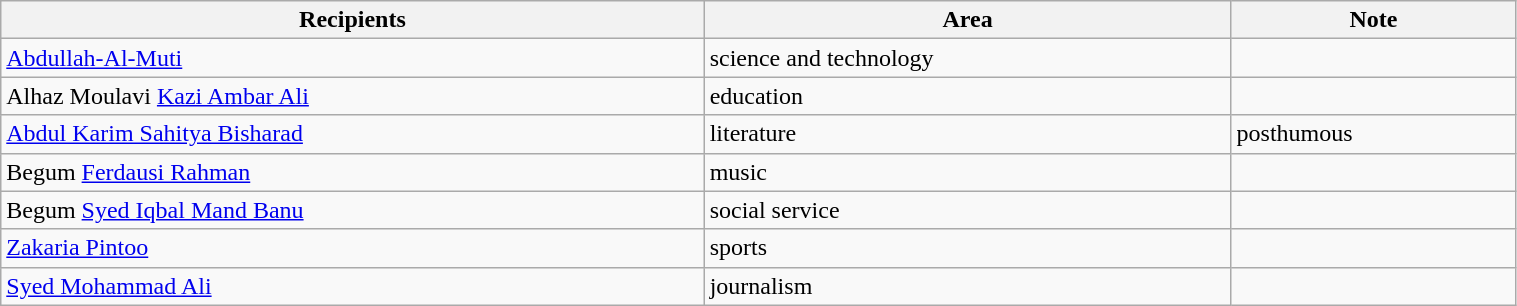<table class="wikitable" style="width:80%;">
<tr>
<th>Recipients</th>
<th>Area</th>
<th>Note</th>
</tr>
<tr>
<td><a href='#'>Abdullah-Al-Muti</a></td>
<td>science and technology</td>
<td></td>
</tr>
<tr>
<td>Alhaz Moulavi <a href='#'>Kazi Ambar Ali</a></td>
<td>education</td>
<td></td>
</tr>
<tr>
<td><a href='#'>Abdul Karim Sahitya Bisharad</a></td>
<td>literature</td>
<td>posthumous</td>
</tr>
<tr>
<td>Begum <a href='#'>Ferdausi Rahman</a></td>
<td>music</td>
<td></td>
</tr>
<tr>
<td>Begum <a href='#'>Syed Iqbal Mand Banu</a></td>
<td>social service</td>
<td></td>
</tr>
<tr>
<td><a href='#'>Zakaria Pintoo</a></td>
<td>sports</td>
<td></td>
</tr>
<tr>
<td><a href='#'>Syed Mohammad Ali</a></td>
<td>journalism</td>
<td></td>
</tr>
</table>
